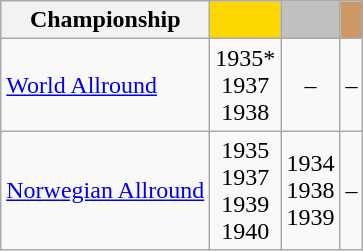<table class="wikitable">
<tr>
<th>Championship</th>
<td align=center bgcolor=gold></td>
<td align="center" bgcolor="silver"></td>
<td align="center" bgcolor="cc9966"></td>
</tr>
<tr align="center">
<td align="left"><a href='#'>World Allround</a></td>
<td>1935* <br> 1937 <br> 1938</td>
<td>–</td>
<td>–</td>
</tr>
<tr align="center">
<td align="left"><a href='#'>Norwegian Allround</a></td>
<td>1935 <br> 1937 <br> 1939 <br> 1940</td>
<td>1934 <br> 1938 <br> 1939</td>
<td>–</td>
</tr>
</table>
